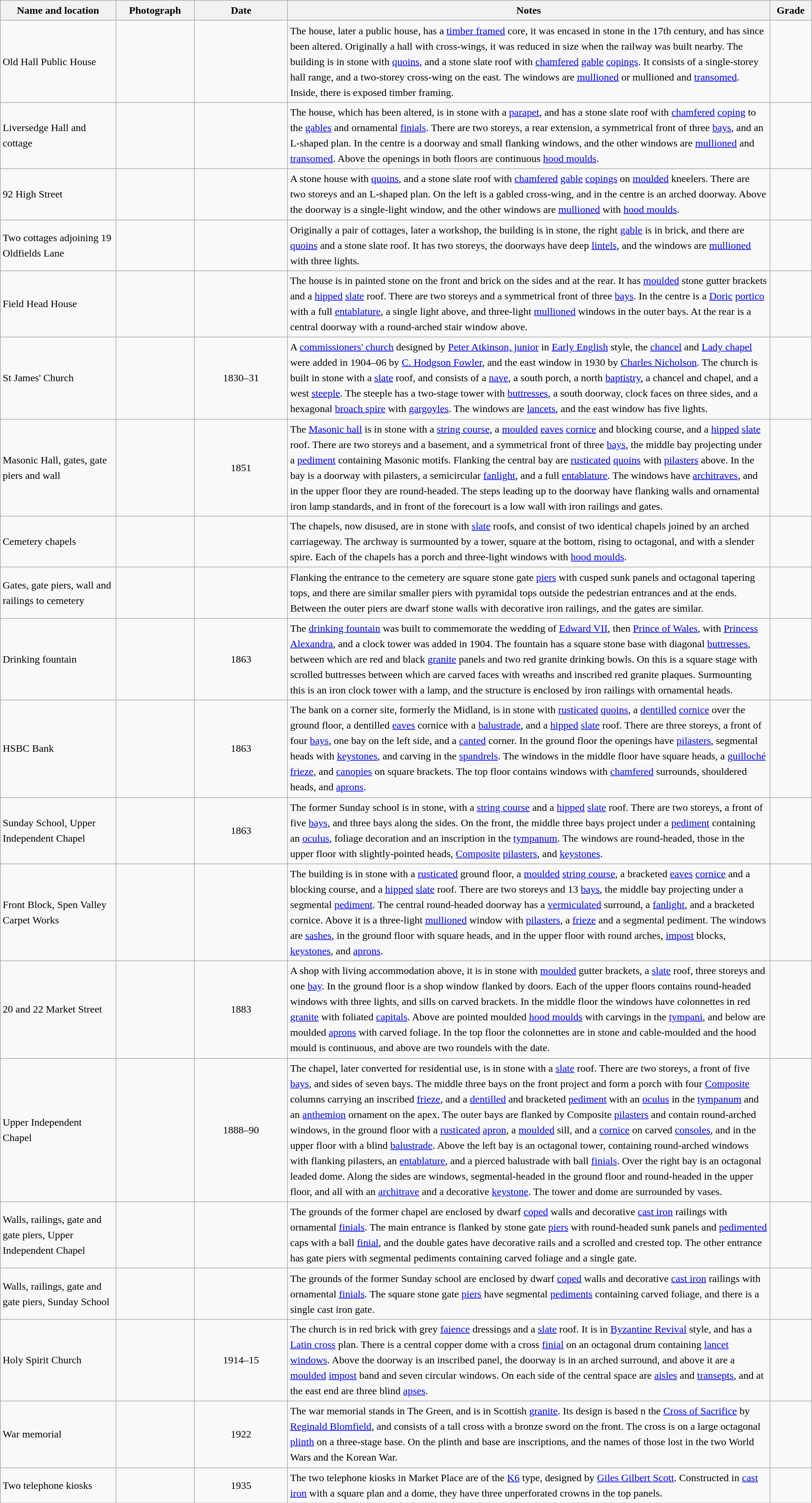<table class="wikitable sortable plainrowheaders" style="width:100%; border:0; text-align:left; line-height:150%;">
<tr>
<th scope="col"  style="width:150px">Name and location</th>
<th scope="col"  style="width:100px" class="unsortable">Photograph</th>
<th scope="col"  style="width:120px">Date</th>
<th scope="col"  style="width:650px" class="unsortable">Notes</th>
<th scope="col"  style="width:50px">Grade</th>
</tr>
<tr>
<td>Old Hall Public House<br><small></small></td>
<td></td>
<td align="center"></td>
<td>The house, later a public house, has a <a href='#'>timber framed</a> core, it was encased in stone in the 17th century, and has since been altered.  Originally a hall with cross-wings, it was reduced in size when the railway was built nearby.  The building is in stone with <a href='#'>quoins</a>, and a stone slate roof with <a href='#'>chamfered</a> <a href='#'>gable</a> <a href='#'>copings</a>.  It consists of a single-storey hall range, and a two-storey cross-wing on the east.  The windows are <a href='#'>mullioned</a> or mullioned and <a href='#'>transomed</a>.  Inside, there is exposed timber framing.</td>
<td align="center" ></td>
</tr>
<tr>
<td>Liversedge Hall and cottage<br><small></small></td>
<td></td>
<td align="center"></td>
<td>The house, which has been altered, is in stone with a <a href='#'>parapet</a>, and has a stone slate roof with <a href='#'>chamfered</a> <a href='#'>coping</a> to the <a href='#'>gables</a> and ornamental <a href='#'>finials</a>.  There are two storeys, a rear extension, a symmetrical front of three <a href='#'>bays</a>, and an L-shaped plan.  In the centre is a doorway and small flanking windows, and the other windows are <a href='#'>mullioned</a> and <a href='#'>transomed</a>.  Above the openings in both floors are continuous <a href='#'>hood moulds</a>.</td>
<td align="center" ></td>
</tr>
<tr>
<td>92 High Street<br><small></small></td>
<td></td>
<td align="center"></td>
<td>A stone house with <a href='#'>quoins</a>, and a stone slate roof with <a href='#'>chamfered</a> <a href='#'>gable</a> <a href='#'>copings</a> on <a href='#'>moulded</a> kneelers.  There are two storeys and an L-shaped plan.  On the left is a gabled cross-wing, and in the centre is an arched doorway.  Above the doorway is a single-light window, and the other windows are <a href='#'>mullioned</a> with <a href='#'>hood moulds</a>.</td>
<td align="center" ></td>
</tr>
<tr>
<td>Two cottages adjoining 19 Oldfields Lane<br><small></small></td>
<td></td>
<td align="center"></td>
<td>Originally a pair of cottages, later a workshop, the building is in stone, the right <a href='#'>gable</a> is in brick, and there are <a href='#'>quoins</a> and a stone slate roof.  It has two storeys, the doorways have deep <a href='#'>lintels</a>, and the windows are <a href='#'>mullioned</a> with three lights.</td>
<td align="center" ></td>
</tr>
<tr>
<td>Field Head House<br><small></small></td>
<td></td>
<td align="center"></td>
<td>The house is in painted stone on the front and brick on the sides and at the rear.  It has <a href='#'>moulded</a> stone gutter brackets and a <a href='#'>hipped</a> <a href='#'>slate</a> roof.  There are two storeys and a symmetrical front of three <a href='#'>bays</a>.  In the centre is a <a href='#'>Doric</a> <a href='#'>portico</a> with a full <a href='#'>entablature</a>, a single light above, and three-light <a href='#'>mullioned</a> windows in the outer bays.  At the rear is a central doorway with a round-arched stair window above.</td>
<td align="center" ></td>
</tr>
<tr>
<td>St James' Church<br><small></small></td>
<td></td>
<td align="center">1830–31</td>
<td>A <a href='#'>commissioners' church</a> designed by <a href='#'>Peter Atkinson, junior</a> in <a href='#'>Early English</a> style, the <a href='#'>chancel</a> and <a href='#'>Lady chapel</a> were added in 1904–06 by <a href='#'>C. Hodgson Fowler</a>, and the east window in 1930 by <a href='#'>Charles Nicholson</a>.  The church is built in stone with a <a href='#'>slate</a> roof, and consists of a <a href='#'>nave</a>, a south porch, a north <a href='#'>baptistry</a>, a chancel and chapel, and a west <a href='#'>steeple</a>.  The steeple has a two-stage tower with <a href='#'>buttresses</a>, a south doorway, clock faces on three sides, and a hexagonal <a href='#'>broach spire</a> with <a href='#'>gargoyles</a>.  The windows are <a href='#'>lancets</a>, and the east window has five lights.</td>
<td align="center" ></td>
</tr>
<tr>
<td>Masonic Hall, gates, gate piers and wall<br><small></small></td>
<td></td>
<td align="center">1851</td>
<td>The <a href='#'>Masonic hall</a> is in stone with a <a href='#'>string course</a>, a <a href='#'>moulded</a> <a href='#'>eaves</a> <a href='#'>cornice</a> and blocking course, and a <a href='#'>hipped</a> <a href='#'>slate</a> roof.  There are two storeys and a basement, and a symmetrical front of three <a href='#'>bays</a>, the middle bay projecting under a <a href='#'>pediment</a> containing Masonic motifs.  Flanking the central bay are <a href='#'>rusticated</a> <a href='#'>quoins</a> with <a href='#'>pilasters</a> above.  In the bay is a doorway with pilasters, a semicircular <a href='#'>fanlight</a>, and a full <a href='#'>entablature</a>.  The windows have <a href='#'>architraves</a>, and in the upper floor they are round-headed.  The steps leading up to the doorway have flanking walls and ornamental iron lamp standards, and in front of the forecourt is a low wall with iron railings and gates.</td>
<td align="center" ></td>
</tr>
<tr>
<td>Cemetery chapels<br><small></small></td>
<td></td>
<td align="center"></td>
<td>The chapels, now disused, are in stone with <a href='#'>slate</a> roofs, and consist of two identical chapels joined by an arched carriageway.  The archway is surmounted by a tower, square at the bottom, rising to octagonal, and with a slender spire.  Each of the chapels has a porch and three-light windows with <a href='#'>hood moulds</a>.</td>
<td align="center" ></td>
</tr>
<tr>
<td>Gates, gate piers, wall and railings to cemetery<br><small></small></td>
<td></td>
<td align="center"></td>
<td>Flanking the entrance to the cemetery are square stone gate <a href='#'>piers</a> with cusped sunk panels and octagonal tapering tops, and there are similar smaller piers with pyramidal tops outside the pedestrian entrances and at the ends.  Between the outer piers are dwarf stone walls with decorative iron railings, and the gates are similar.</td>
<td align="center" ></td>
</tr>
<tr>
<td>Drinking fountain<br><small></small></td>
<td></td>
<td align="center">1863</td>
<td>The <a href='#'>drinking fountain</a> was built to commemorate the wedding of <a href='#'>Edward VII</a>, then <a href='#'>Prince of Wales</a>, with <a href='#'>Princess Alexandra</a>, and a clock tower was added in 1904.  The fountain has a square stone base with diagonal <a href='#'>buttresses</a>, between which are red and black <a href='#'>granite</a> panels and two red granite drinking bowls.  On this is a square stage with scrolled buttresses between which are carved faces with wreaths and inscribed red granite plaques.  Surmounting this is an iron clock tower with a lamp, and the structure is enclosed by iron railings with ornamental heads.</td>
<td align="center" ></td>
</tr>
<tr>
<td>HSBC Bank<br><small></small></td>
<td></td>
<td align="center">1863</td>
<td>The bank on a corner site, formerly the Midland, is in stone with <a href='#'>rusticated</a> <a href='#'>quoins</a>, a <a href='#'>dentilled</a> <a href='#'>cornice</a> over the ground floor, a dentilled <a href='#'>eaves</a> cornice with a <a href='#'>balustrade</a>, and a <a href='#'>hipped</a> <a href='#'>slate</a> roof.  There are three storeys, a front of four <a href='#'>bays</a>, one bay on the left side, and a <a href='#'>canted</a> corner.  In the ground floor the openings have <a href='#'>pilasters</a>, segmental heads with <a href='#'>keystones</a>, and carving in the <a href='#'>spandrels</a>.  The windows in the middle floor have square heads, a <a href='#'>guilloché</a> <a href='#'>frieze</a>, and <a href='#'>canopies</a> on square brackets.  The top floor contains windows with <a href='#'>chamfered</a> surrounds, shouldered heads, and <a href='#'>aprons</a>.</td>
<td align="center" ></td>
</tr>
<tr>
<td>Sunday School, Upper Independent Chapel<br><small></small></td>
<td></td>
<td align="center">1863</td>
<td>The former Sunday school is in stone, with a <a href='#'>string course</a> and a <a href='#'>hipped</a> <a href='#'>slate</a> roof. There are two storeys, a front of five <a href='#'>bays</a>, and three bays along the sides.  On the front, the middle three bays project under a <a href='#'>pediment</a> containing an <a href='#'>oculus</a>, foliage decoration and an inscription in the <a href='#'>tympanum</a>.  The windows are round-headed, those in the upper floor with slightly-pointed heads, <a href='#'>Composite</a> <a href='#'>pilasters</a>, and <a href='#'>keystones</a>.</td>
<td align="center" ></td>
</tr>
<tr>
<td>Front Block, Spen Valley Carpet Works<br><small></small></td>
<td></td>
<td align="center"></td>
<td>The building is in stone with a <a href='#'>rusticated</a> ground floor, a <a href='#'>moulded</a> <a href='#'>string course</a>, a bracketed <a href='#'>eaves</a> <a href='#'>cornice</a> and a blocking course, and a <a href='#'>hipped</a> <a href='#'>slate</a> roof.  There are two storeys and 13 <a href='#'>bays</a>, the middle bay projecting under a segmental <a href='#'>pediment</a>.  The central round-headed doorway has a <a href='#'>vermiculated</a> surround, a <a href='#'>fanlight</a>, and a bracketed cornice.  Above it is a three-light <a href='#'>mullioned</a> window with <a href='#'>pilasters</a>, a <a href='#'>frieze</a> and a segmental pediment.  The windows are <a href='#'>sashes</a>, in the ground floor with square heads, and in the upper floor with round arches, <a href='#'>impost</a> blocks, <a href='#'>keystones</a>, and <a href='#'>aprons</a>.</td>
<td align="center" ></td>
</tr>
<tr>
<td>20 and 22 Market Street<br><small></small></td>
<td></td>
<td align="center">1883</td>
<td>A shop with living accommodation above, it is in stone with <a href='#'>moulded</a> gutter brackets, a <a href='#'>slate</a> roof, three storeys and one <a href='#'>bay</a>.  In the ground floor is a shop window flanked by doors.  Each of the upper floors contains round-headed windows with three lights, and sills on carved brackets.  In the middle floor the windows have colonnettes in red <a href='#'>granite</a> with foliated <a href='#'>capitals</a>.  Above are pointed moulded <a href='#'>hood moulds</a> with carvings in the <a href='#'>tympani</a>, and below are moulded <a href='#'>aprons</a> with carved foliage.  In the top floor the colonnettes are in stone and cable-moulded and the hood mould is continuous, and above are two roundels with the date.</td>
<td align="center" ></td>
</tr>
<tr>
<td>Upper Independent Chapel<br><small></small></td>
<td></td>
<td align="center">1888–90</td>
<td>The chapel, later converted for residential use, is in stone with a <a href='#'>slate</a> roof.  There are two storeys, a front of five <a href='#'>bays</a>, and sides of seven bays.  The middle three bays on the front project and form a porch with four <a href='#'>Composite</a> columns carrying an inscribed <a href='#'>frieze</a>, and a <a href='#'>dentilled</a> and bracketed <a href='#'>pediment</a> with an <a href='#'>oculus</a> in the <a href='#'>tympanum</a> and an <a href='#'>anthemion</a> ornament on the apex.  The outer bays are flanked by Composite <a href='#'>pilasters</a> and contain round-arched windows, in the ground floor with a <a href='#'>rusticated</a> <a href='#'>apron</a>, a <a href='#'>moulded</a> sill, and a <a href='#'>cornice</a> on carved <a href='#'>consoles</a>, and in the upper floor with a blind <a href='#'>balustrade</a>. Above the left bay is an octagonal tower, containing round-arched windows with flanking pilasters, an <a href='#'>entablature</a>, and a pierced balustrade with ball <a href='#'>finials</a>.  Over the right bay is an octagonal leaded dome.  Along the sides are windows, segmental-headed in the ground floor and round-headed in the upper floor, and all with an <a href='#'>architrave</a> and a decorative <a href='#'>keystone</a>.  The tower and dome are surrounded by vases.</td>
<td align="center" ></td>
</tr>
<tr>
<td>Walls, railings, gate and gate piers, Upper Independent Chapel<br><small></small></td>
<td></td>
<td align="center"></td>
<td>The grounds of the former chapel are enclosed by dwarf <a href='#'>coped</a> walls and decorative <a href='#'>cast iron</a> railings with ornamental <a href='#'>finials</a>.  The main entrance is flanked by stone gate <a href='#'>piers</a> with round-headed sunk panels and <a href='#'>pedimented</a> caps with a ball <a href='#'>finial</a>, and the double gates have decorative rails and a scrolled and crested top.  The other entrance has gate piers with segmental pediments containing carved foliage and a single gate.</td>
<td align="center" ></td>
</tr>
<tr>
<td>Walls, railings, gate and gate piers, Sunday School<br><small></small></td>
<td></td>
<td align="center"></td>
<td>The grounds of the former Sunday school are enclosed by dwarf <a href='#'>coped</a> walls and decorative <a href='#'>cast iron</a> railings with ornamental <a href='#'>finials</a>.  The square stone gate <a href='#'>piers</a> have segmental <a href='#'>pediments</a> containing carved foliage, and there is a single cast iron gate.</td>
<td align="center" ></td>
</tr>
<tr>
<td>Holy Spirit Church<br><small></small></td>
<td></td>
<td align="center">1914–15</td>
<td>The church is in red brick with grey <a href='#'>faience</a> dressings and a <a href='#'>slate</a> roof.  It is in <a href='#'>Byzantine Revival</a> style, and has a <a href='#'>Latin cross</a> plan.  There is a central copper dome with a cross <a href='#'>finial</a> on an octagonal drum containing <a href='#'>lancet windows</a>.  Above the doorway is an inscribed panel, the doorway is in an arched surround, and above it are a <a href='#'>moulded</a> <a href='#'>impost</a> band and seven circular windows.  On each side of the central space are <a href='#'>aisles</a> and <a href='#'>transepts</a>, and at the east end are three blind <a href='#'>apses</a>.</td>
<td align="center" ></td>
</tr>
<tr>
<td>War memorial<br><small></small></td>
<td></td>
<td align="center">1922</td>
<td>The war memorial stands in The Green, and is in Scottish <a href='#'>granite</a>.  Its design is based n the <a href='#'>Cross of Sacrifice</a> by <a href='#'>Reginald Blomfield</a>, and consists of a tall cross with a bronze sword on the front.  The cross is on a large octagonal <a href='#'>plinth</a> on a three-stage base.  On the plinth and base are inscriptions, and the names of those lost in the two World Wars and the Korean War.</td>
<td align="center" ></td>
</tr>
<tr>
<td>Two telephone kiosks<br><small></small></td>
<td></td>
<td align="center">1935</td>
<td>The two telephone kiosks in Market Place are of the <a href='#'>K6</a> type, designed by <a href='#'>Giles Gilbert Scott</a>.  Constructed in <a href='#'>cast iron</a> with a square plan and a dome, they have three unperforated crowns in the top panels.</td>
<td align="center" ></td>
</tr>
<tr>
</tr>
</table>
